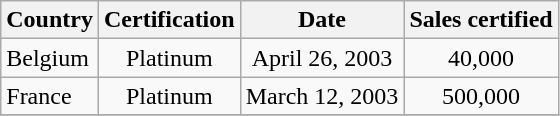<table class="wikitable sortable">
<tr>
<th bgcolor="#ebf5ff">Country</th>
<th bgcolor="#ebf5ff">Certification</th>
<th bgcolor="#ebf5ff">Date</th>
<th bgcolor="#ebf5ff">Sales certified</th>
</tr>
<tr>
<td>Belgium</td>
<td align="center">Platinum</td>
<td align="center">April 26, 2003</td>
<td align="center">40,000</td>
</tr>
<tr>
<td>France</td>
<td align="center">Platinum</td>
<td align="center">March 12, 2003</td>
<td align="center">500,000</td>
</tr>
<tr>
</tr>
</table>
